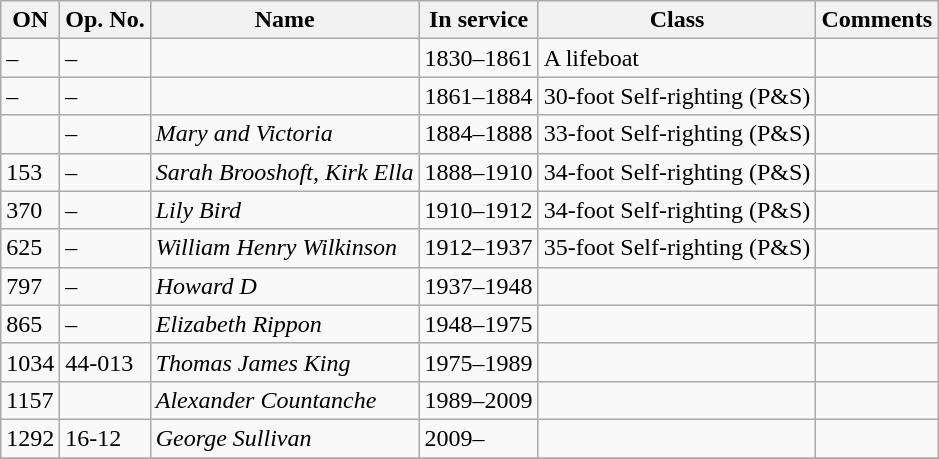<table class="wikitable">
<tr>
<th>ON</th>
<th>Op. No.</th>
<th>Name</th>
<th>In service</th>
<th>Class</th>
<th>Comments</th>
</tr>
<tr>
<td>–</td>
<td>–</td>
<td></td>
<td>1830–1861</td>
<td>A lifeboat</td>
<td></td>
</tr>
<tr>
<td>–</td>
<td>–</td>
<td></td>
<td>1861–1884</td>
<td>30-foot Self-righting (P&S)</td>
<td></td>
</tr>
<tr>
<td></td>
<td>–</td>
<td><em>Mary and Victoria</em></td>
<td>1884–1888</td>
<td>33-foot Self-righting (P&S)</td>
<td></td>
</tr>
<tr>
<td>153</td>
<td>–</td>
<td><em>Sarah Brooshoft, Kirk Ella</em></td>
<td>1888–1910</td>
<td>34-foot Self-righting (P&S)</td>
<td></td>
</tr>
<tr>
<td>370</td>
<td>–</td>
<td><em>Lily Bird</em></td>
<td>1910–1912</td>
<td>34-foot Self-righting (P&S)</td>
<td></td>
</tr>
<tr>
<td>625</td>
<td>–</td>
<td><em>William Henry Wilkinson</em></td>
<td>1912–1937</td>
<td>35-foot Self-righting (P&S)</td>
<td></td>
</tr>
<tr>
<td>797</td>
<td>–</td>
<td><em>Howard D</em></td>
<td>1937–1948</td>
<td></td>
<td></td>
</tr>
<tr>
<td>865</td>
<td>–</td>
<td><em>Elizabeth Rippon</em></td>
<td>1948–1975</td>
<td></td>
<td></td>
</tr>
<tr>
<td>1034</td>
<td>44-013</td>
<td><em>Thomas James King</em></td>
<td>1975–1989</td>
<td></td>
<td></td>
</tr>
<tr>
<td>1157</td>
<td></td>
<td><em>Alexander Countanche</em></td>
<td>1989–2009</td>
<td></td>
<td></td>
</tr>
<tr>
<td>1292</td>
<td>16-12</td>
<td><em>George Sullivan</em></td>
<td>2009–</td>
<td></td>
<td></td>
</tr>
<tr>
</tr>
</table>
